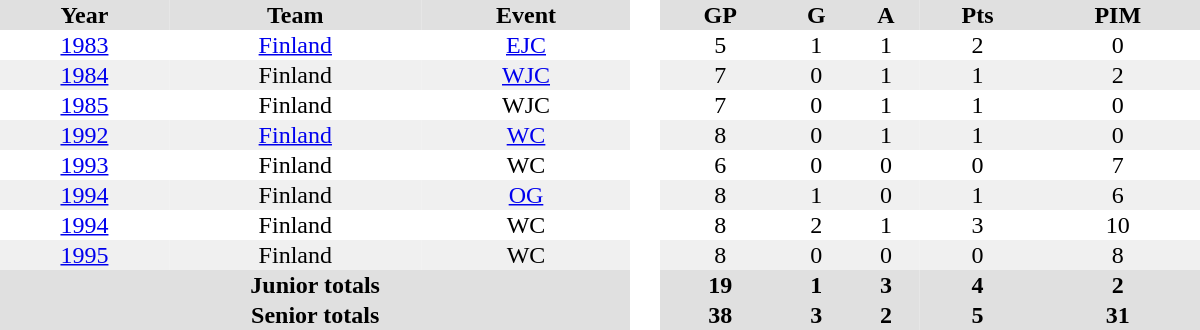<table border="0" cellpadding="1" cellspacing="0" style="text-align:center; width:50em">
<tr ALIGN="center" bgcolor="#e0e0e0">
<th>Year</th>
<th>Team</th>
<th>Event</th>
<th rowspan="99" bgcolor="#ffffff"> </th>
<th>GP</th>
<th>G</th>
<th>A</th>
<th>Pts</th>
<th>PIM</th>
</tr>
<tr>
<td><a href='#'>1983</a></td>
<td><a href='#'>Finland</a></td>
<td><a href='#'>EJC</a></td>
<td>5</td>
<td>1</td>
<td>1</td>
<td>2</td>
<td>0</td>
</tr>
<tr bgcolor="#f0f0f0">
<td><a href='#'>1984</a></td>
<td>Finland</td>
<td><a href='#'>WJC</a></td>
<td>7</td>
<td>0</td>
<td>1</td>
<td>1</td>
<td>2</td>
</tr>
<tr>
<td><a href='#'>1985</a></td>
<td>Finland</td>
<td>WJC</td>
<td>7</td>
<td>0</td>
<td>1</td>
<td>1</td>
<td>0</td>
</tr>
<tr bgcolor="#f0f0f0">
<td><a href='#'>1992</a></td>
<td><a href='#'>Finland</a></td>
<td><a href='#'>WC</a></td>
<td>8</td>
<td>0</td>
<td>1</td>
<td>1</td>
<td>0</td>
</tr>
<tr>
<td><a href='#'>1993</a></td>
<td>Finland</td>
<td>WC</td>
<td>6</td>
<td>0</td>
<td>0</td>
<td>0</td>
<td>7</td>
</tr>
<tr bgcolor="#f0f0f0">
<td><a href='#'>1994</a></td>
<td>Finland</td>
<td><a href='#'>OG</a></td>
<td>8</td>
<td>1</td>
<td>0</td>
<td>1</td>
<td>6</td>
</tr>
<tr>
<td><a href='#'>1994</a></td>
<td>Finland</td>
<td>WC</td>
<td>8</td>
<td>2</td>
<td>1</td>
<td>3</td>
<td>10</td>
</tr>
<tr bgcolor="#f0f0f0">
<td><a href='#'>1995</a></td>
<td>Finland</td>
<td>WC</td>
<td>8</td>
<td>0</td>
<td>0</td>
<td>0</td>
<td>8</td>
</tr>
<tr bgcolor="#e0e0e0">
<th colspan=3>Junior totals</th>
<th>19</th>
<th>1</th>
<th>3</th>
<th>4</th>
<th>2</th>
</tr>
<tr bgcolor="#e0e0e0">
<th colspan=3>Senior totals</th>
<th>38</th>
<th>3</th>
<th>2</th>
<th>5</th>
<th>31</th>
</tr>
</table>
